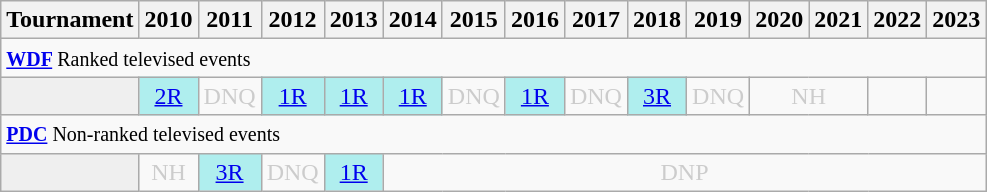<table class="wikitable" style="width:20%; margin:0">
<tr>
<th>Tournament</th>
<th>2010</th>
<th>2011</th>
<th>2012</th>
<th>2013</th>
<th>2014</th>
<th>2015</th>
<th>2016</th>
<th>2017</th>
<th>2018</th>
<th>2019</th>
<th>2020</th>
<th>2021</th>
<th>2022</th>
<th>2023</th>
</tr>
<tr>
<td colspan="15" style="text-align:left"><small><strong><a href='#'>WDF</a> </strong>Ranked televised events</small></td>
</tr>
<tr>
<td style="background:#efefef;"></td>
<td style="text-align:center; background:#afeeee;"><a href='#'>2R</a></td>
<td style="text-align:center; color:#ccc;">DNQ</td>
<td style="text-align:center; background:#afeeee;"><a href='#'>1R</a></td>
<td style="text-align:center; background:#afeeee;"><a href='#'>1R</a></td>
<td style="text-align:center; background:#afeeee;"><a href='#'>1R</a></td>
<td style="text-align:center; color:#ccc;">DNQ</td>
<td style="text-align:center; background:#afeeee;"><a href='#'>1R</a></td>
<td style="text-align:center; color:#ccc;">DNQ</td>
<td style="text-align:center; background:#afeeee;"><a href='#'>3R</a></td>
<td style="text-align:center; color:#ccc;">DNQ</td>
<td colspan="2" style="text-align:center; color:#ccc;">NH</td>
<td></td>
<td></td>
</tr>
<tr>
<td colspan="15" style="text-align:left"><small><strong><a href='#'>PDC</a> </strong>Non-ranked televised events</small></td>
</tr>
<tr>
<td style="background:#efefef;"></td>
<td style="text-align:center; color:#ccc;">NH</td>
<td style="text-align:center; background:#afeeee;"><a href='#'>3R</a></td>
<td style="text-align:center; color:#ccc;">DNQ</td>
<td style="text-align:center; background:#afeeee;"><a href='#'>1R</a></td>
<td colspan="10" style="text-align:center; color:#ccc;">DNP</td>
</tr>
</table>
